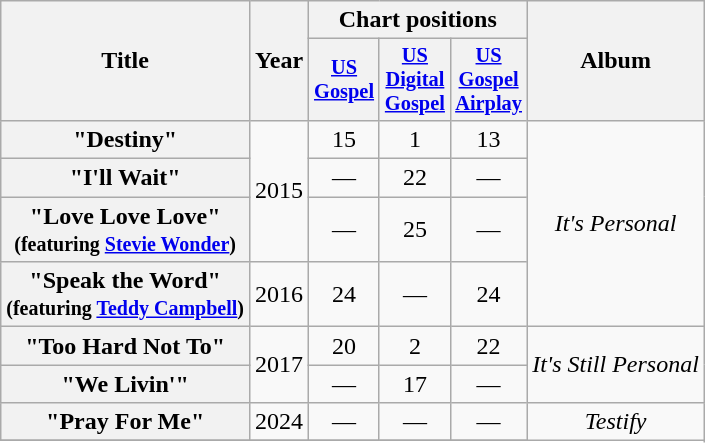<table class="wikitable plainrowheaders" style="text-align:center;">
<tr>
<th scope="col" rowspan="2">Title</th>
<th scope="col" rowspan="2">Year</th>
<th scope="col" colspan="3">Chart positions</th>
<th scope="col" rowspan="2">Album</th>
</tr>
<tr>
<th style="width:3em;font-size:85%"><a href='#'>US Gospel</a><br></th>
<th style="width:3em;font-size:85%"><a href='#'>US Digital Gospel</a><br></th>
<th style="width:3em;font-size:85%"><a href='#'>US Gospel Airplay</a><br></th>
</tr>
<tr>
<th scope="row">"Destiny"</th>
<td rowspan="3">2015</td>
<td>15</td>
<td>1</td>
<td>13</td>
<td rowspan="4"><em>It's Personal</em></td>
</tr>
<tr>
<th scope="row">"I'll Wait"</th>
<td>—</td>
<td>22</td>
<td>—</td>
</tr>
<tr>
<th scope="row">"Love Love Love" <br><small>(featuring <a href='#'>Stevie Wonder</a>)</small></th>
<td>—</td>
<td>25</td>
<td>—</td>
</tr>
<tr>
<th scope="row">"Speak the Word" <br><small>(featuring <a href='#'>Teddy Campbell</a>)</small></th>
<td>2016</td>
<td>24</td>
<td>—</td>
<td>24</td>
</tr>
<tr>
<th scope="row">"Too Hard Not To"</th>
<td rowspan="2">2017</td>
<td>20</td>
<td>2</td>
<td>22</td>
<td rowspan="2"><em>It's Still Personal</em></td>
</tr>
<tr>
<th scope="row">"We Livin'"</th>
<td>—</td>
<td>17</td>
<td>—</td>
</tr>
<tr>
<th scope="row">"Pray For Me"</th>
<td>2024</td>
<td>—</td>
<td>—</td>
<td>—</td>
<td rowspan="2"><em>Testify</em></td>
</tr>
<tr>
</tr>
</table>
